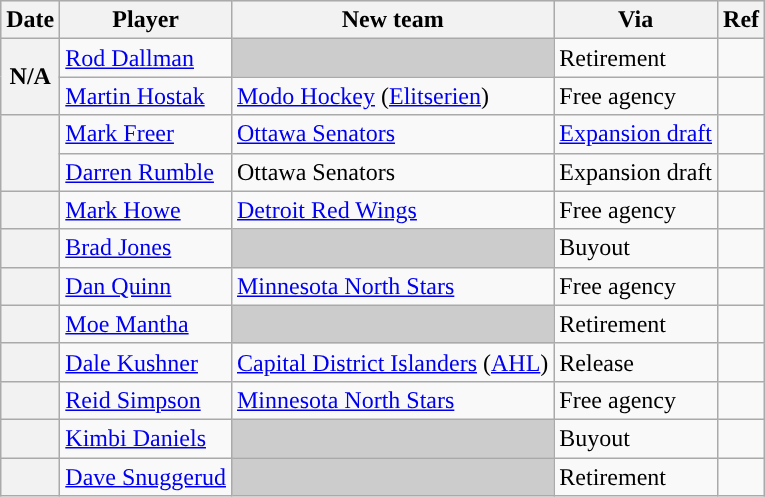<table class="wikitable plainrowheaders">
<tr style="background:#ddd; text-align:center;">
<th>Date</th>
<th>Player</th>
<th>New team</th>
<th>Via</th>
<th>Ref</th>
</tr>
<tr>
<th scope="row" rowspan="2">N/A</th>
<td><a href='#'>Rod Dallman</a></td>
<td style="background:#ccc"></td>
<td>Retirement</td>
<td></td>
</tr>
<tr>
<td><a href='#'>Martin Hostak</a></td>
<td><a href='#'>Modo Hockey</a> (<a href='#'>Elitserien</a>)</td>
<td>Free agency</td>
<td></td>
</tr>
<tr>
<th scope="row" rowspan="2"></th>
<td><a href='#'>Mark Freer</a></td>
<td><a href='#'>Ottawa Senators</a></td>
<td><a href='#'>Expansion draft</a></td>
<td></td>
</tr>
<tr>
<td><a href='#'>Darren Rumble</a></td>
<td>Ottawa Senators</td>
<td>Expansion draft</td>
<td></td>
</tr>
<tr>
<th scope="row"></th>
<td><a href='#'>Mark Howe</a></td>
<td><a href='#'>Detroit Red Wings</a></td>
<td>Free agency</td>
<td></td>
</tr>
<tr>
<th scope="row"></th>
<td><a href='#'>Brad Jones</a></td>
<td style="background:#ccc"></td>
<td>Buyout</td>
<td></td>
</tr>
<tr>
<th scope="row"></th>
<td><a href='#'>Dan Quinn</a></td>
<td><a href='#'>Minnesota North Stars</a></td>
<td>Free agency</td>
<td></td>
</tr>
<tr>
<th scope="row"></th>
<td><a href='#'>Moe Mantha</a></td>
<td style="background:#ccc"></td>
<td>Retirement</td>
<td></td>
</tr>
<tr>
<th scope="row"></th>
<td><a href='#'>Dale Kushner</a></td>
<td><a href='#'>Capital District Islanders</a> (<a href='#'>AHL</a>)</td>
<td>Release</td>
<td></td>
</tr>
<tr>
<th scope="row"></th>
<td><a href='#'>Reid Simpson</a></td>
<td><a href='#'>Minnesota North Stars</a></td>
<td>Free agency</td>
<td></td>
</tr>
<tr>
<th scope="row"></th>
<td><a href='#'>Kimbi Daniels</a></td>
<td style="background:#ccc"></td>
<td>Buyout</td>
<td></td>
</tr>
<tr>
<th scope="row"></th>
<td><a href='#'>Dave Snuggerud</a></td>
<td style="background:#ccc"></td>
<td>Retirement</td>
<td></td>
</tr>
</table>
